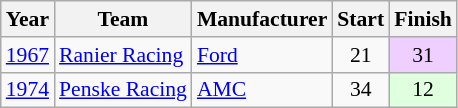<table class="wikitable" style="font-size: 90%;">
<tr>
<th>Year</th>
<th>Team</th>
<th>Manufacturer</th>
<th>Start</th>
<th>Finish</th>
</tr>
<tr>
<td><a href='#'>1967</a></td>
<td><a href='#'>Ranier Racing</a></td>
<td><a href='#'>Ford</a></td>
<td align=center>21</td>
<td align=center style="background:#EFCFFF;">31</td>
</tr>
<tr>
<td><a href='#'>1974</a></td>
<td><a href='#'>Penske Racing</a></td>
<td><a href='#'>AMC</a></td>
<td align=center>34</td>
<td align=center style="background:#DFFFDF;">12</td>
</tr>
</table>
